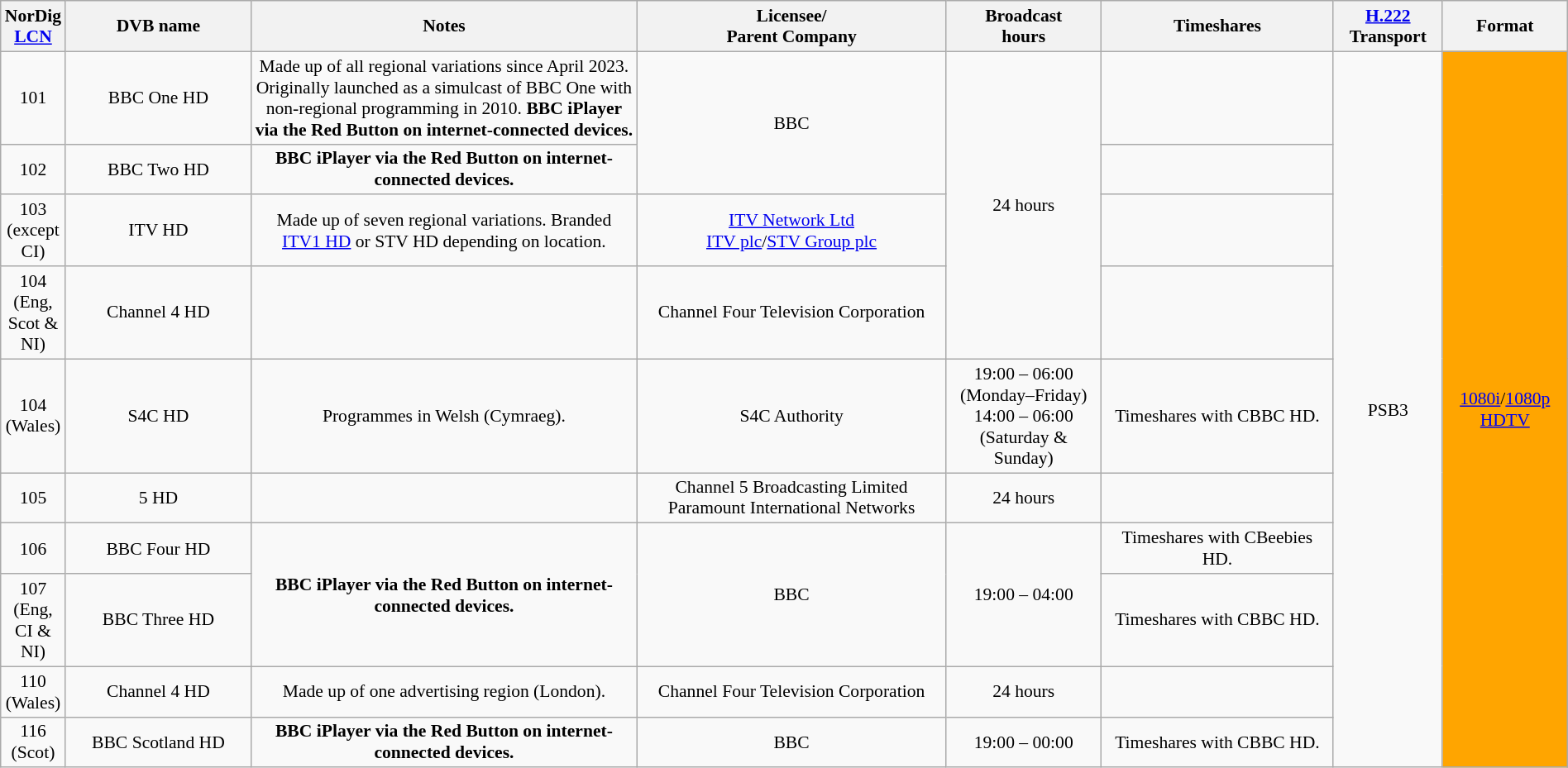<table class="wikitable sortable" style="font-size:90%; text-align:center; width:100%;">
<tr>
<th style="width:3%;">NorDig <a href='#'>LCN</a></th>
<th style="width:12%;">DVB name</th>
<th style="width:25%;">Notes</th>
<th style="width:20%;">Licensee/<br>Parent Company</th>
<th style="width:10%;">Broadcast<br>hours</th>
<th style="width:15%;">Timeshares</th>
<th style="width:7%;"><a href='#'>H.222</a><br>Transport</th>
<th style="width:8%;">Format</th>
</tr>
<tr>
<td>101</td>
<td>BBC One HD</td>
<td rowspan="1">Made up of all regional variations since April 2023. Originally launched as a simulcast of BBC One with non-regional programming in 2010. <strong>BBC iPlayer via the Red Button on internet-connected devices.</strong></td>
<td rowspan="2">BBC</td>
<td rowspan="4">24 hours</td>
<td></td>
<td rowspan="10">PSB3</td>
<td rowspan="10" style="background:orange;"><a href='#'>1080i</a>/<a href='#'>1080p</a> <a href='#'>HDTV</a></td>
</tr>
<tr>
<td>102</td>
<td>BBC Two HD</td>
<td><strong>BBC iPlayer via the Red Button on internet-connected devices.</strong></td>
<td></td>
</tr>
<tr>
<td>103 (except CI)</td>
<td>ITV HD</td>
<td>Made up of seven regional variations. Branded <a href='#'>ITV1 HD</a> or STV HD depending on location.</td>
<td><a href='#'>ITV Network Ltd</a><br><a href='#'>ITV plc</a>/<a href='#'>STV Group plc</a></td>
<td></td>
</tr>
<tr>
<td>104 (Eng, Scot & NI)</td>
<td>Channel 4 HD</td>
<td></td>
<td>Channel Four Television Corporation</td>
<td></td>
</tr>
<tr>
<td>104 (Wales)</td>
<td>S4C HD</td>
<td>Programmes in Welsh (Cymraeg).</td>
<td>S4C Authority</td>
<td>19:00 – 06:00<br>(Monday–Friday)<br>14:00 – 06:00<br>(Saturday & Sunday)</td>
<td>Timeshares with CBBC HD.</td>
</tr>
<tr>
<td>105</td>
<td>5 HD</td>
<td></td>
<td>Channel 5 Broadcasting Limited<br>Paramount International Networks</td>
<td>24 hours</td>
<td></td>
</tr>
<tr>
<td>106</td>
<td>BBC Four HD</td>
<td rowspan="2"><strong>BBC iPlayer via the Red Button on internet-connected devices.</strong></td>
<td rowspan="2">BBC</td>
<td rowspan="2">19:00 – 04:00</td>
<td>Timeshares with CBeebies HD.</td>
</tr>
<tr>
<td>107 (Eng, CI & NI)</td>
<td>BBC Three HD</td>
<td>Timeshares with CBBC HD.</td>
</tr>
<tr>
<td>110 (Wales)</td>
<td>Channel 4 HD</td>
<td>Made up of one advertising region (London).</td>
<td>Channel Four Television Corporation</td>
<td>24 hours</td>
<td></td>
</tr>
<tr>
<td>116 (Scot)</td>
<td>BBC Scotland HD</td>
<td><strong>BBC iPlayer via the Red Button on internet-connected devices.</strong></td>
<td>BBC</td>
<td>19:00 – 00:00</td>
<td>Timeshares with CBBC HD.</td>
</tr>
</table>
